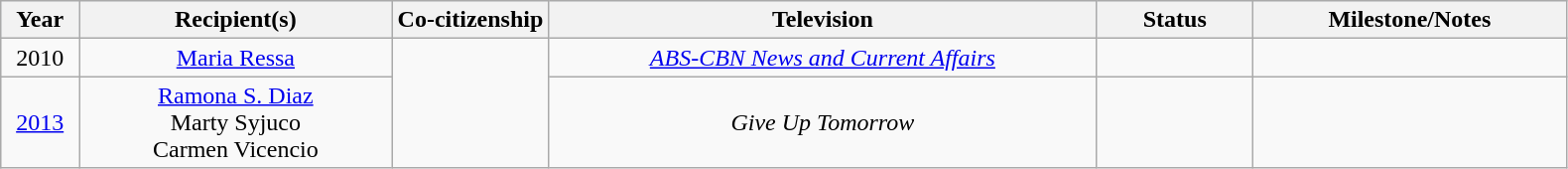<table class="wikitable" style="text-align: center">
<tr style="background:#ebf5ff;">
<th width="5%">Year</th>
<th width="20%">Recipient(s)</th>
<th width="10%">Co-citizenship</th>
<th width="35%">Television</th>
<th width="10%">Status</th>
<th width="20%">Milestone/Notes</th>
</tr>
<tr>
<td>2010</td>
<td><a href='#'>Maria Ressa</a></td>
<td rowspan="2"></td>
<td><em><a href='#'>ABS-CBN News and Current Affairs</a></em></td>
<td></td>
<td></td>
</tr>
<tr>
<td><a href='#'>2013</a></td>
<td><a href='#'>Ramona S. Diaz</a><br>Marty Syjuco<br>Carmen Vicencio</td>
<td><em>Give Up Tomorrow</em></td>
<td></td>
<td></td>
</tr>
</table>
